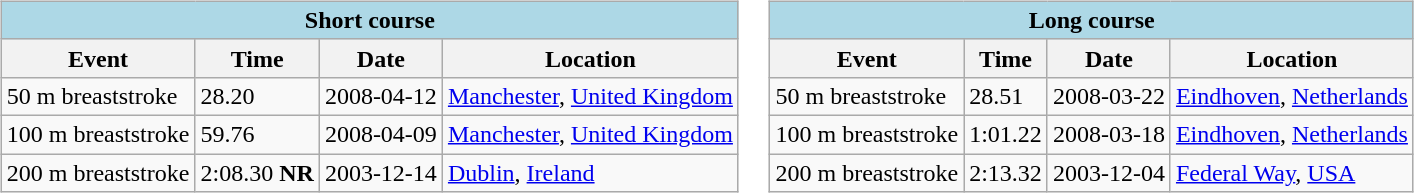<table>
<tr>
<td valign=top  align=left><br><table class="wikitable" |>
<tr>
<th colspan="4" style="background: #add8e6;">Short course</th>
</tr>
<tr>
<th>Event</th>
<th>Time</th>
<th>Date</th>
<th>Location</th>
</tr>
<tr>
<td>50 m breaststroke</td>
<td>28.20</td>
<td>2008-04-12</td>
<td><a href='#'>Manchester</a>, <a href='#'>United Kingdom</a></td>
</tr>
<tr>
<td>100 m breaststroke</td>
<td>59.76</td>
<td>2008-04-09</td>
<td><a href='#'>Manchester</a>, <a href='#'>United Kingdom</a></td>
</tr>
<tr>
<td>200 m breaststroke</td>
<td>2:08.30 <strong>NR</strong></td>
<td>2003-12-14</td>
<td><a href='#'>Dublin</a>, <a href='#'>Ireland</a></td>
</tr>
</table>
</td>
<td valign=top  align=left><br><table class="wikitable" |>
<tr>
<th colspan="4" style="background: #add8e6;">Long course</th>
</tr>
<tr>
<th>Event</th>
<th>Time</th>
<th>Date</th>
<th>Location</th>
</tr>
<tr>
<td>50 m breaststroke</td>
<td>28.51</td>
<td>2008-03-22</td>
<td><a href='#'>Eindhoven</a>, <a href='#'>Netherlands</a></td>
</tr>
<tr>
<td>100 m breaststroke</td>
<td>1:01.22</td>
<td>2008-03-18</td>
<td><a href='#'>Eindhoven</a>, <a href='#'>Netherlands</a></td>
</tr>
<tr>
<td>200 m breaststroke</td>
<td>2:13.32</td>
<td>2003-12-04</td>
<td><a href='#'>Federal Way</a>, <a href='#'>USA</a></td>
</tr>
</table>
</td>
</tr>
</table>
